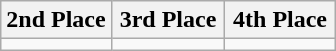<table class="wikitable" style="margin:auto">
<tr>
<th width="33%">2nd Place</th>
<th width="34%">3rd Place</th>
<th width="33%">4th Place</th>
</tr>
<tr>
<td align="center"></td>
<td align="center"></td>
<td align="center"></td>
</tr>
</table>
